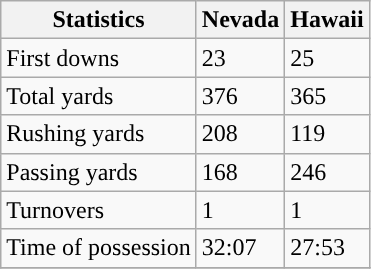<table class="wikitable">
<tr>
<th>Statistics</th>
<th>Nevada</th>
<th>Hawaii</th>
</tr>
<tr>
<td>First downs</td>
<td>23</td>
<td>25</td>
</tr>
<tr>
<td>Total yards</td>
<td>376</td>
<td>365</td>
</tr>
<tr>
<td>Rushing yards</td>
<td>208</td>
<td>119</td>
</tr>
<tr>
<td>Passing yards</td>
<td>168</td>
<td>246</td>
</tr>
<tr>
<td>Turnovers</td>
<td>1</td>
<td>1</td>
</tr>
<tr>
<td>Time of possession</td>
<td>32:07</td>
<td>27:53</td>
</tr>
<tr>
</tr>
</table>
